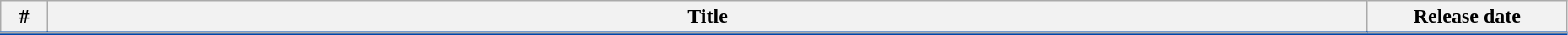<table class="wikitable" style="width:98%;">
<tr style="border-bottom: 3px solid #0047AB">
<th style="width:30px;">#</th>
<th>Title</th>
<th style="width:150px;">Release date</th>
</tr>
<tr>
</tr>
</table>
